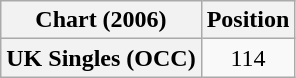<table class="wikitable plainrowheaders" style="text-align:center">
<tr>
<th scope="col">Chart (2006)</th>
<th scope="col">Position</th>
</tr>
<tr>
<th scope="row">UK Singles (OCC)</th>
<td>114</td>
</tr>
</table>
